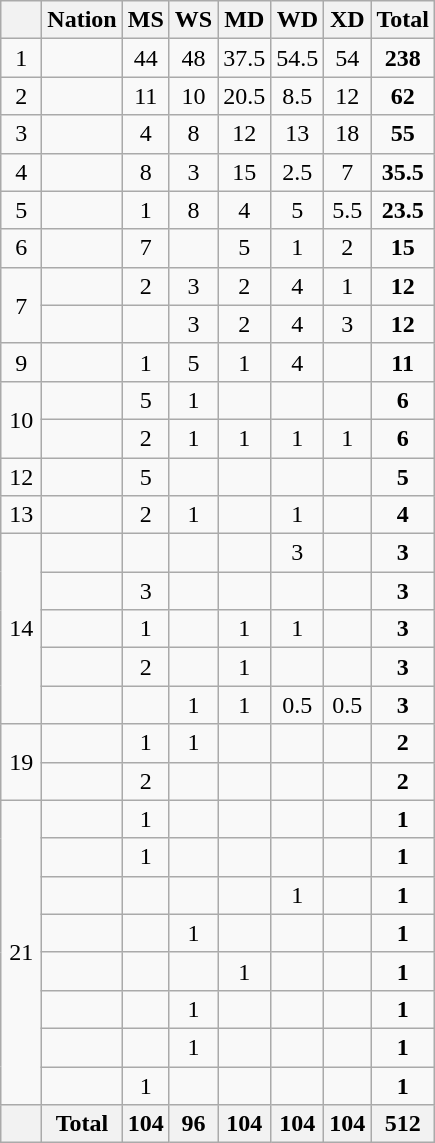<table class="wikitable" style="text-align:center">
<tr>
<th width="20"></th>
<th>Nation</th>
<th width="20">MS</th>
<th width="20">WS</th>
<th width="20">MD</th>
<th width="20">WD</th>
<th width="20">XD</th>
<th>Total</th>
</tr>
<tr align=center>
<td>1</td>
<td align=left></td>
<td>44</td>
<td>48</td>
<td>37.5</td>
<td>54.5</td>
<td>54</td>
<td><strong>238</strong></td>
</tr>
<tr align=center>
<td>2</td>
<td align=left></td>
<td>11</td>
<td>10</td>
<td>20.5</td>
<td>8.5</td>
<td>12</td>
<td><strong>62</strong></td>
</tr>
<tr align=center>
<td>3</td>
<td align=left><strong></strong></td>
<td>4</td>
<td>8</td>
<td>12</td>
<td>13</td>
<td>18</td>
<td><strong>55</strong></td>
</tr>
<tr align=center>
<td>4</td>
<td align=left></td>
<td>8</td>
<td>3</td>
<td>15</td>
<td>2.5</td>
<td>7</td>
<td><strong>35.5</strong></td>
</tr>
<tr align=center>
<td>5</td>
<td align=left></td>
<td>1</td>
<td>8</td>
<td>4</td>
<td>5</td>
<td>5.5</td>
<td><strong>23.5</strong></td>
</tr>
<tr align=center>
<td>6</td>
<td align=left><em></em><br></td>
<td>7</td>
<td></td>
<td>5</td>
<td>1</td>
<td>2</td>
<td><strong>15</strong></td>
</tr>
<tr align=center>
<td rowspan="2">7</td>
<td align=left></td>
<td>2</td>
<td>3</td>
<td>2</td>
<td>4</td>
<td>1</td>
<td><strong>12</strong></td>
</tr>
<tr align=center>
<td align=left></td>
<td></td>
<td>3</td>
<td>2</td>
<td>4</td>
<td>3</td>
<td><strong>12</strong></td>
</tr>
<tr align=center>
<td>9</td>
<td align=left></td>
<td>1</td>
<td>5</td>
<td>1</td>
<td>4</td>
<td></td>
<td><strong>11</strong></td>
</tr>
<tr align=center>
<td rowspan="2">10</td>
<td align=left></td>
<td>5</td>
<td>1</td>
<td></td>
<td></td>
<td></td>
<td><strong>6</strong></td>
</tr>
<tr align=center>
<td align=left></td>
<td>2</td>
<td>1</td>
<td>1</td>
<td>1</td>
<td>1</td>
<td><strong>6</strong></td>
</tr>
<tr align=center>
<td>12</td>
<td align=left></td>
<td>5</td>
<td></td>
<td></td>
<td></td>
<td></td>
<td><strong>5</strong></td>
</tr>
<tr align=center>
<td>13</td>
<td align=left></td>
<td>2</td>
<td>1</td>
<td></td>
<td>1</td>
<td></td>
<td><strong>4</strong></td>
</tr>
<tr align=center>
<td rowspan=5>14</td>
<td align=left></td>
<td></td>
<td></td>
<td></td>
<td>3</td>
<td></td>
<td><strong>3</strong></td>
</tr>
<tr align=center>
<td align=left></td>
<td>3</td>
<td></td>
<td></td>
<td></td>
<td></td>
<td><strong>3</strong></td>
</tr>
<tr align=center>
<td align=left></td>
<td>1</td>
<td></td>
<td>1</td>
<td>1</td>
<td></td>
<td><strong>3</strong></td>
</tr>
<tr align=center>
<td align=left></td>
<td>2</td>
<td></td>
<td>1</td>
<td></td>
<td></td>
<td><strong>3</strong></td>
</tr>
<tr align=center>
<td align=left></td>
<td></td>
<td>1</td>
<td>1</td>
<td>0.5</td>
<td>0.5</td>
<td><strong>3</strong></td>
</tr>
<tr align=center>
<td rowspan=2>19</td>
<td align=left></td>
<td>1</td>
<td>1</td>
<td></td>
<td></td>
<td></td>
<td><strong>2</strong></td>
</tr>
<tr align=center>
<td align=left></td>
<td>2</td>
<td></td>
<td></td>
<td></td>
<td></td>
<td><strong>2</strong></td>
</tr>
<tr align=center>
<td rowspan="8">21</td>
<td align=left></td>
<td>1</td>
<td></td>
<td></td>
<td></td>
<td></td>
<td><strong>1</strong></td>
</tr>
<tr align=center>
<td align=left></td>
<td>1</td>
<td></td>
<td></td>
<td></td>
<td></td>
<td><strong>1</strong></td>
</tr>
<tr align=center>
<td align=left></td>
<td></td>
<td></td>
<td></td>
<td>1</td>
<td></td>
<td><strong>1</strong></td>
</tr>
<tr align=center>
<td align=left></td>
<td></td>
<td>1</td>
<td></td>
<td></td>
<td></td>
<td><strong>1</strong></td>
</tr>
<tr align=center>
<td align=left></td>
<td></td>
<td></td>
<td>1</td>
<td></td>
<td></td>
<td><strong>1</strong></td>
</tr>
<tr align=center>
<td align=left></td>
<td></td>
<td>1</td>
<td></td>
<td></td>
<td></td>
<td><strong>1</strong></td>
</tr>
<tr align=center>
<td align=left></td>
<td></td>
<td>1</td>
<td></td>
<td></td>
<td></td>
<td><strong>1</strong></td>
</tr>
<tr align=center>
<td align=left></td>
<td>1</td>
<td></td>
<td></td>
<td></td>
<td></td>
<td><strong>1</strong></td>
</tr>
<tr>
<th></th>
<th align=left><strong>Total</strong></th>
<th>104</th>
<th>96</th>
<th>104</th>
<th>104</th>
<th>104</th>
<th>512</th>
</tr>
</table>
